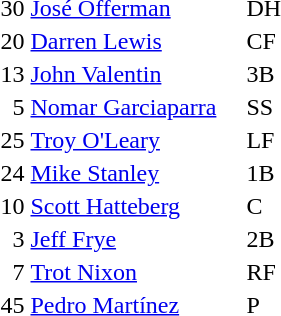<table>
<tr>
<td>30</td>
<td><a href='#'>José Offerman</a></td>
<td>DH</td>
</tr>
<tr>
<td>20</td>
<td><a href='#'>Darren Lewis</a></td>
<td>CF</td>
</tr>
<tr>
<td>13</td>
<td><a href='#'>John Valentin</a></td>
<td>3B</td>
</tr>
<tr>
<td>  5</td>
<td><a href='#'>Nomar Garciaparra</a>    </td>
<td>SS</td>
</tr>
<tr>
<td>25</td>
<td><a href='#'>Troy O'Leary</a></td>
<td>LF</td>
</tr>
<tr>
<td>24</td>
<td><a href='#'>Mike Stanley</a></td>
<td>1B</td>
</tr>
<tr>
<td>10</td>
<td><a href='#'>Scott Hatteberg</a></td>
<td>C</td>
</tr>
<tr>
<td>  3</td>
<td><a href='#'>Jeff Frye</a></td>
<td>2B</td>
</tr>
<tr>
<td>  7</td>
<td><a href='#'>Trot Nixon</a></td>
<td>RF</td>
</tr>
<tr>
<td>45</td>
<td><a href='#'>Pedro Martínez</a></td>
<td>P</td>
</tr>
<tr>
</tr>
</table>
